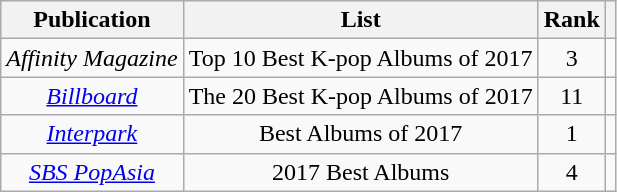<table class="wikitable sortable">
<tr>
<th>Publication</th>
<th>List</th>
<th>Rank</th>
<th class="unsortable"></th>
</tr>
<tr>
<td align="center"><em>Affinity Magazine</em></td>
<td align="center">Top 10 Best K-pop Albums of 2017</td>
<td align="center">3</td>
<td align="center"></td>
</tr>
<tr>
<td align="center"><em><a href='#'>Billboard</a></em></td>
<td align="center">The 20 Best K-pop Albums of 2017</td>
<td align="center">11</td>
<td align="center"></td>
</tr>
<tr>
<td align="center"><em><a href='#'>Interpark</a></em></td>
<td align="center">Best Albums of 2017</td>
<td align="center">1</td>
<td align="center"></td>
</tr>
<tr>
<td align="center"><em><a href='#'>SBS PopAsia</a></em></td>
<td align="center">2017 Best Albums</td>
<td align="center">4</td>
<td align="center"></td>
</tr>
</table>
